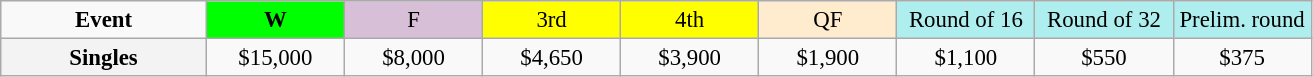<table class=wikitable style=font-size:95%;text-align:center>
<tr>
<td style="width:130px"><strong>Event</strong></td>
<td style="width:85px; background:lime"><strong>W</strong></td>
<td style="width:85px; background:thistle">F</td>
<td style="width:85px; background:#ffff00">3rd</td>
<td style="width:85px; background:#ffff00">4th</td>
<td style="width:85px; background:#ffebcd">QF</td>
<td style="width:85px; background:#afeeee">Round of 16</td>
<td style="width:85px; background:#afeeee">Round of 32</td>
<td style="width:85px; background:#afeeee">Prelim. round</td>
</tr>
<tr>
<th style=background:#f3f3f3>Singles </th>
<td>$15,000</td>
<td>$8,000</td>
<td>$4,650</td>
<td>$3,900</td>
<td>$1,900</td>
<td>$1,100</td>
<td>$550</td>
<td>$375</td>
</tr>
</table>
